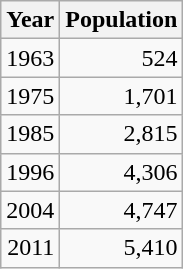<table class="wikitable">
<tr>
<th>Year</th>
<th>Population</th>
</tr>
<tr align="right">
<td>1963</td>
<td>524</td>
</tr>
<tr align="right">
<td>1975</td>
<td>1,701</td>
</tr>
<tr align="right">
<td>1985</td>
<td>2,815</td>
</tr>
<tr align="right">
<td>1996</td>
<td>4,306</td>
</tr>
<tr align="right">
<td>2004</td>
<td>4,747</td>
</tr>
<tr align="right">
<td>2011</td>
<td>5,410</td>
</tr>
</table>
